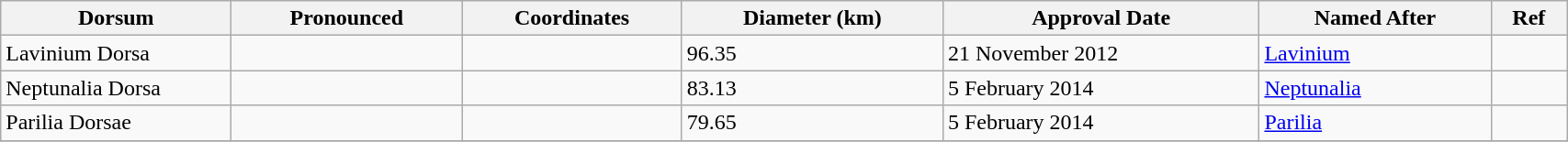<table class="wikitable" style="min-width: 90%;">
<tr>
<th style="width:10em">Dorsum</th>
<th style="width:10em">Pronounced</th>
<th>Coordinates</th>
<th>Diameter (km)</th>
<th>Approval Date</th>
<th>Named After</th>
<th>Ref</th>
</tr>
<tr>
<td>Lavinium Dorsa</td>
<td></td>
<td></td>
<td>96.35</td>
<td>21 November 2012</td>
<td><a href='#'>Lavinium</a></td>
<td></td>
</tr>
<tr>
<td>Neptunalia Dorsa</td>
<td></td>
<td></td>
<td>83.13</td>
<td>5 February 2014</td>
<td><a href='#'>Neptunalia</a></td>
<td></td>
</tr>
<tr>
<td>Parilia Dorsae</td>
<td></td>
<td></td>
<td>79.65</td>
<td>5 February 2014</td>
<td><a href='#'>Parilia</a></td>
<td></td>
</tr>
<tr>
</tr>
</table>
